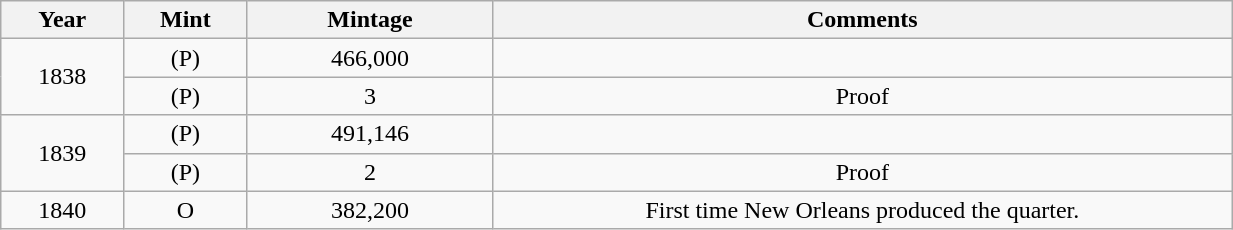<table class="wikitable sortable" style="min-width:65%; text-align:center;">
<tr>
<th width="10%">Year</th>
<th width="10%">Mint</th>
<th width="20%">Mintage</th>
<th width="60%">Comments</th>
</tr>
<tr>
<td rowspan="2">1838</td>
<td>(P)</td>
<td>466,000</td>
<td></td>
</tr>
<tr>
<td>(P)</td>
<td>3</td>
<td>Proof</td>
</tr>
<tr>
<td rowspan="2">1839</td>
<td>(P)</td>
<td>491,146</td>
<td></td>
</tr>
<tr>
<td>(P)</td>
<td>2</td>
<td>Proof</td>
</tr>
<tr>
<td>1840</td>
<td>O</td>
<td>382,200</td>
<td>First time New Orleans produced the quarter.</td>
</tr>
</table>
